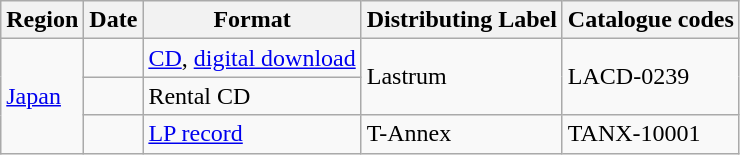<table class="wikitable">
<tr>
<th>Region</th>
<th>Date</th>
<th>Format</th>
<th>Distributing Label</th>
<th>Catalogue codes</th>
</tr>
<tr>
<td rowspan=3><a href='#'>Japan</a></td>
<td></td>
<td><a href='#'>CD</a>, <a href='#'>digital download</a></td>
<td rowspan=2>Lastrum</td>
<td rowspan=2>LACD-0239</td>
</tr>
<tr>
<td></td>
<td>Rental CD</td>
</tr>
<tr>
<td></td>
<td><a href='#'>LP record</a></td>
<td>T-Annex</td>
<td>TANX-10001</td>
</tr>
</table>
